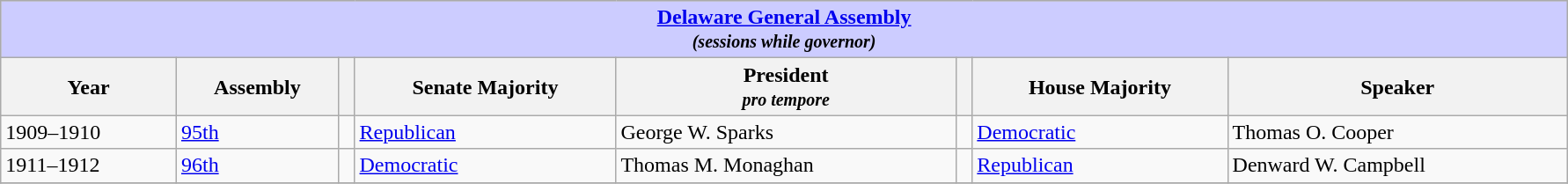<table class=wikitable style="width: 94%" style="text-align: center;" align="center">
<tr bgcolor=#cccccc>
<th colspan=12 style="background: #ccccff;"><strong><a href='#'>Delaware General Assembly</a></strong> <br> <small> <em>(sessions while governor)</em></small></th>
</tr>
<tr>
<th><strong>Year</strong></th>
<th><strong>Assembly</strong></th>
<th></th>
<th><strong>Senate Majority</strong></th>
<th><strong>President<br><em><small>pro tempore</small><strong><em></th>
<th></th>
<th></strong>House Majority<strong></th>
<th></strong>Speaker<strong></th>
</tr>
<tr>
<td>1909–1910</td>
<td><a href='#'>95th</a></td>
<td></td>
<td><a href='#'>Republican</a></td>
<td>George W. Sparks</td>
<td></td>
<td><a href='#'>Democratic</a></td>
<td>Thomas O. Cooper</td>
</tr>
<tr>
<td>1911–1912</td>
<td><a href='#'>96th</a></td>
<td></td>
<td><a href='#'>Democratic</a></td>
<td>Thomas M. Monaghan</td>
<td></td>
<td><a href='#'>Republican</a></td>
<td>Denward W. Campbell</td>
</tr>
<tr>
</tr>
</table>
